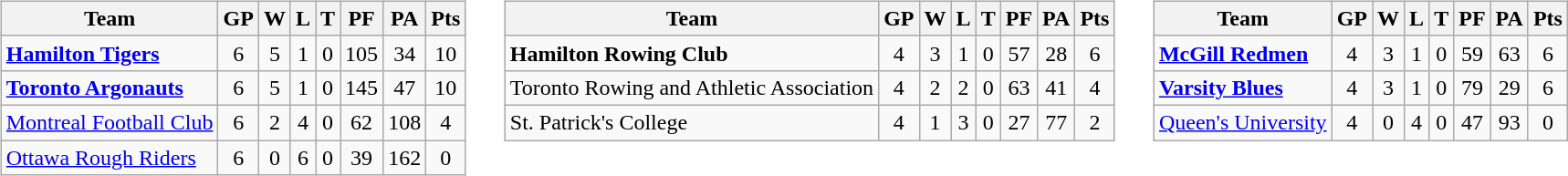<table cellspacing="10">
<tr>
<td valign="top"><br><table class="wikitable">
<tr>
<th>Team</th>
<th>GP</th>
<th>W</th>
<th>L</th>
<th>T</th>
<th>PF</th>
<th>PA</th>
<th>Pts</th>
</tr>
<tr align="center">
<td align="left"><strong><a href='#'>Hamilton Tigers</a></strong></td>
<td>6</td>
<td>5</td>
<td>1</td>
<td>0</td>
<td>105</td>
<td>34</td>
<td>10</td>
</tr>
<tr align="center">
<td align="left"><strong><a href='#'>Toronto Argonauts</a></strong></td>
<td>6</td>
<td>5</td>
<td>1</td>
<td>0</td>
<td>145</td>
<td>47</td>
<td>10</td>
</tr>
<tr align="center">
<td align="left"><a href='#'>Montreal Football Club</a></td>
<td>6</td>
<td>2</td>
<td>4</td>
<td>0</td>
<td>62</td>
<td>108</td>
<td>4</td>
</tr>
<tr align="center">
<td align="left"><a href='#'>Ottawa Rough Riders</a></td>
<td>6</td>
<td>0</td>
<td>6</td>
<td>0</td>
<td>39</td>
<td>162</td>
<td>0</td>
</tr>
</table>
</td>
<td valign="top"><br><table class="wikitable">
<tr>
<th>Team</th>
<th>GP</th>
<th>W</th>
<th>L</th>
<th>T</th>
<th>PF</th>
<th>PA</th>
<th>Pts</th>
</tr>
<tr align="center">
<td align="left"><strong>Hamilton Rowing Club</strong></td>
<td>4</td>
<td>3</td>
<td>1</td>
<td>0</td>
<td>57</td>
<td>28</td>
<td>6</td>
</tr>
<tr align="center">
<td align="left">Toronto Rowing and Athletic Association</td>
<td>4</td>
<td>2</td>
<td>2</td>
<td>0</td>
<td>63</td>
<td>41</td>
<td>4</td>
</tr>
<tr align="center">
<td align="left">St. Patrick's College</td>
<td>4</td>
<td>1</td>
<td>3</td>
<td>0</td>
<td>27</td>
<td>77</td>
<td>2</td>
</tr>
</table>
</td>
<td valign="top"><br><table class="wikitable">
<tr>
<th>Team</th>
<th>GP</th>
<th>W</th>
<th>L</th>
<th>T</th>
<th>PF</th>
<th>PA</th>
<th>Pts</th>
</tr>
<tr align="center">
<td align="left"><strong><a href='#'>McGill Redmen</a></strong></td>
<td>4</td>
<td>3</td>
<td>1</td>
<td>0</td>
<td>59</td>
<td>63</td>
<td>6</td>
</tr>
<tr align="center">
<td align="left"><strong><a href='#'>Varsity Blues</a></strong></td>
<td>4</td>
<td>3</td>
<td>1</td>
<td>0</td>
<td>79</td>
<td>29</td>
<td>6</td>
</tr>
<tr align="center">
<td align="left"><a href='#'>Queen's University</a></td>
<td>4</td>
<td>0</td>
<td>4</td>
<td>0</td>
<td>47</td>
<td>93</td>
<td>0</td>
</tr>
</table>
</td>
</tr>
</table>
